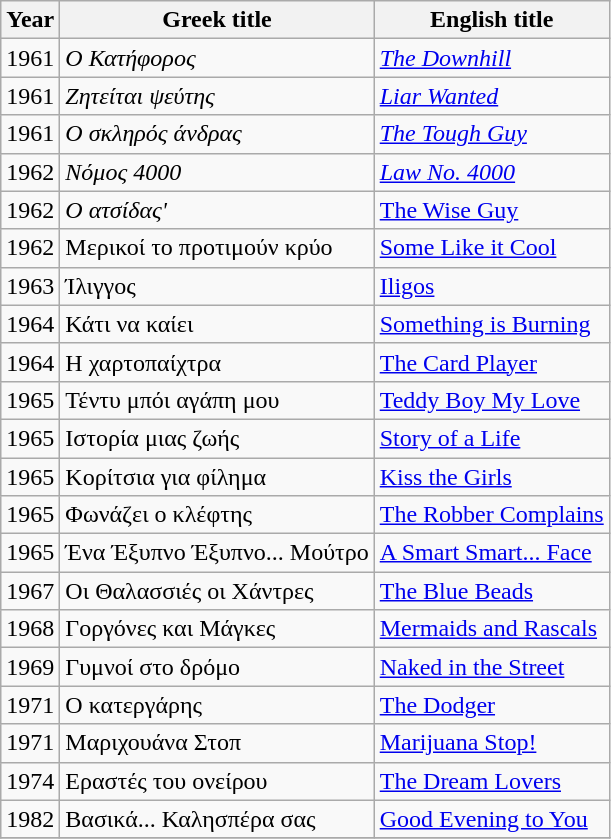<table class="wikitable">
<tr>
<th scope="col">Year</th>
<th scope="col">Greek title</th>
<th scope="col">English title</th>
</tr>
<tr>
<td>1961</td>
<td><em>Ο Κατήφορος</em></td>
<td><em><a href='#'>The Downhill</a></em></td>
</tr>
<tr>
<td>1961</td>
<td><em>Ζητείται ψεύτης</em></td>
<td><em><a href='#'>Liar Wanted</a></em></td>
</tr>
<tr>
<td>1961</td>
<td><em>Ο σκληρός άνδρας</em></td>
<td><em><a href='#'>The Tough Guy</a></em></td>
</tr>
<tr>
<td>1962</td>
<td><em>Νόμος 4000</em></td>
<td><em><a href='#'>Law No. 4000</a></em></td>
</tr>
<tr>
<td>1962</td>
<td><em>Ο ατσίδας'</td>
<td></em><a href='#'>The Wise Guy</a><em></td>
</tr>
<tr>
<td>1962</td>
<td></em>Μερικοί το προτιμούν κρύο<em></td>
<td></em><a href='#'>Some Like it Cool</a><em></td>
</tr>
<tr>
<td>1963</td>
<td></em>Ίλιγγος<em></td>
<td></em><a href='#'>Iligos</a><em></td>
</tr>
<tr>
<td>1964</td>
<td></em>Κάτι να καίει<em></td>
<td></em><a href='#'>Something is Burning</a><em></td>
</tr>
<tr>
<td>1964</td>
<td></em>Η χαρτοπαίχτρα<em></td>
<td></em><a href='#'>The Card Player</a><em></td>
</tr>
<tr>
<td>1965</td>
<td></em>Τέντυ μπόι αγάπη μου<em></td>
<td></em><a href='#'>Teddy Boy My Love</a><em></td>
</tr>
<tr>
<td>1965</td>
<td></em>Ιστορία μιας ζωής<em></td>
<td></em><a href='#'>Story of a Life</a><em></td>
</tr>
<tr>
<td>1965</td>
<td></em>Κορίτσια για φίλημα<em></td>
<td></em><a href='#'>Kiss the Girls</a><em></td>
</tr>
<tr>
<td>1965</td>
<td></em>Φωνάζει ο κλέφτης<em></td>
<td></em><a href='#'>The Robber Complains</a><em></td>
</tr>
<tr>
<td>1965</td>
<td></em>Ένα Έξυπνο Έξυπνο... Μούτρο<em></td>
<td></em><a href='#'>A Smart Smart... Face</a><em></td>
</tr>
<tr>
<td>1967</td>
<td></em>Οι Θαλασσιές οι Χάντρες<em></td>
<td></em><a href='#'>The Blue Beads</a><em></td>
</tr>
<tr>
<td>1968</td>
<td></em>Γοργόνες και Μάγκες<em></td>
<td></em><a href='#'>Mermaids and Rascals</a><em></td>
</tr>
<tr>
<td>1969</td>
<td></em>Γυμνοί στο δρόμο<em></td>
<td></em><a href='#'>Naked in the Street</a><em></td>
</tr>
<tr>
<td>1971</td>
<td></em>Ο κατεργάρης<em></td>
<td></em><a href='#'>The Dodger</a><em></td>
</tr>
<tr>
<td>1971</td>
<td></em>Μαριχουάνα Στοπ<em></td>
<td></em><a href='#'>Marijuana Stop!</a><em></td>
</tr>
<tr>
<td>1974</td>
<td></em>Εραστές του ονείρου<em></td>
<td></em><a href='#'>The Dream Lovers</a><em></td>
</tr>
<tr>
<td>1982</td>
<td></em>Βασικά... Καλησπέρα σας<em></td>
<td></em><a href='#'>Good Evening to You</a><em></td>
</tr>
<tr>
</tr>
</table>
